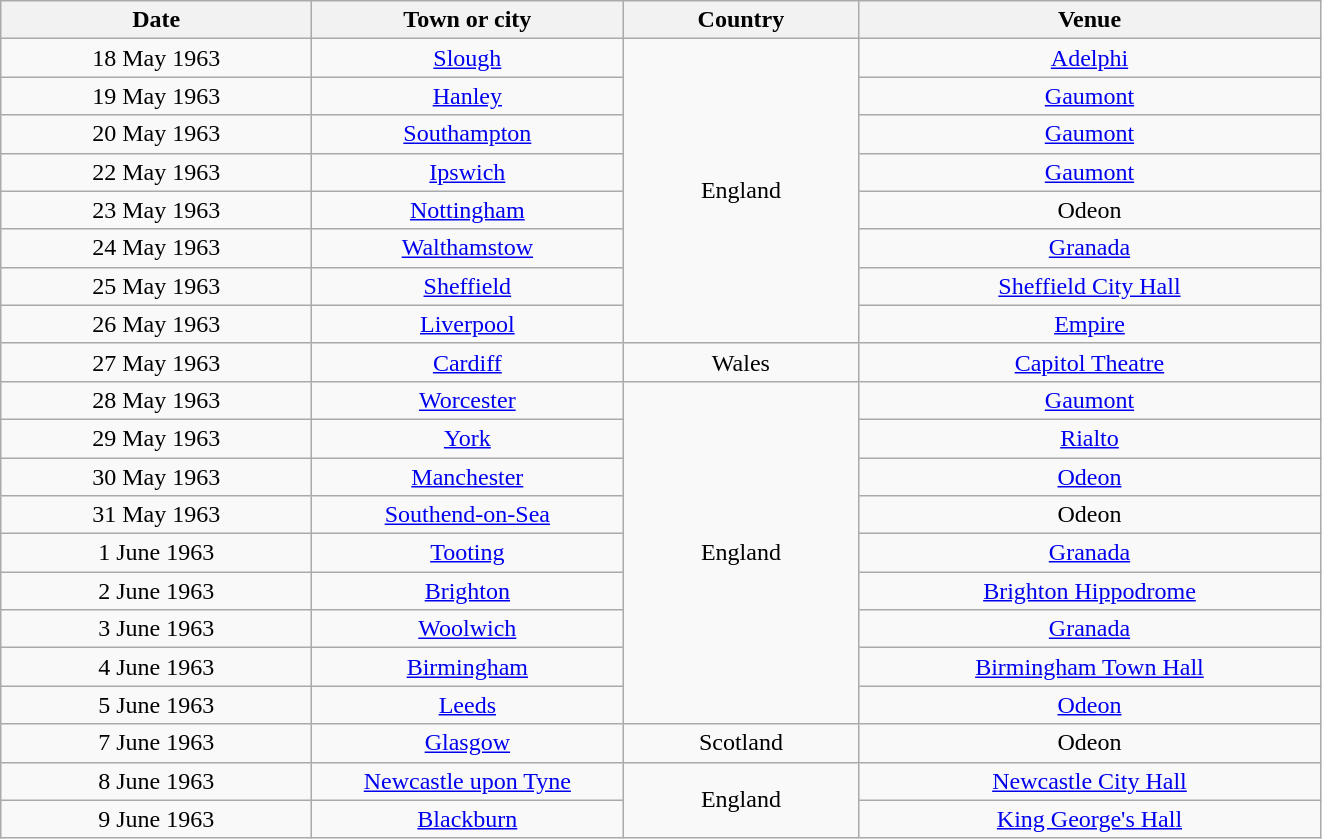<table class="wikitable" style="text-align:center;">
<tr>
<th style="width:200px;">Date</th>
<th style="width:200px;">Town or city</th>
<th style="width:150px;">Country</th>
<th style="width:300px;">Venue</th>
</tr>
<tr>
<td>18 May 1963</td>
<td><a href='#'>Slough</a></td>
<td rowspan="8">England</td>
<td><a href='#'>Adelphi</a></td>
</tr>
<tr>
<td>19 May 1963</td>
<td><a href='#'>Hanley</a></td>
<td><a href='#'>Gaumont</a></td>
</tr>
<tr>
<td>20 May 1963</td>
<td><a href='#'>Southampton</a></td>
<td><a href='#'>Gaumont</a></td>
</tr>
<tr>
<td>22 May 1963</td>
<td><a href='#'>Ipswich</a></td>
<td><a href='#'>Gaumont</a></td>
</tr>
<tr>
<td>23 May 1963</td>
<td><a href='#'>Nottingham</a></td>
<td>Odeon</td>
</tr>
<tr>
<td>24 May 1963</td>
<td><a href='#'>Walthamstow</a></td>
<td><a href='#'>Granada</a></td>
</tr>
<tr>
<td>25 May 1963</td>
<td><a href='#'>Sheffield</a></td>
<td><a href='#'>Sheffield City Hall</a></td>
</tr>
<tr>
<td>26 May 1963</td>
<td><a href='#'>Liverpool</a></td>
<td><a href='#'>Empire</a></td>
</tr>
<tr>
<td>27 May 1963</td>
<td><a href='#'>Cardiff</a></td>
<td>Wales</td>
<td><a href='#'>Capitol Theatre</a></td>
</tr>
<tr>
<td>28 May 1963</td>
<td><a href='#'>Worcester</a></td>
<td rowspan="9">England</td>
<td><a href='#'>Gaumont</a></td>
</tr>
<tr>
<td>29 May 1963</td>
<td><a href='#'>York</a></td>
<td><a href='#'>Rialto</a></td>
</tr>
<tr>
<td>30 May 1963</td>
<td><a href='#'>Manchester</a></td>
<td><a href='#'>Odeon</a></td>
</tr>
<tr>
<td>31 May 1963</td>
<td><a href='#'>Southend-on-Sea</a></td>
<td>Odeon</td>
</tr>
<tr>
<td>1 June 1963</td>
<td><a href='#'>Tooting</a></td>
<td><a href='#'>Granada</a></td>
</tr>
<tr>
<td>2 June 1963</td>
<td><a href='#'>Brighton</a></td>
<td><a href='#'>Brighton Hippodrome</a></td>
</tr>
<tr>
<td>3 June 1963</td>
<td><a href='#'>Woolwich</a></td>
<td><a href='#'>Granada</a></td>
</tr>
<tr>
<td>4 June 1963</td>
<td><a href='#'>Birmingham</a></td>
<td><a href='#'>Birmingham Town Hall</a></td>
</tr>
<tr>
<td>5 June 1963</td>
<td><a href='#'>Leeds</a></td>
<td><a href='#'>Odeon</a></td>
</tr>
<tr>
<td>7 June 1963</td>
<td><a href='#'>Glasgow</a></td>
<td>Scotland</td>
<td>Odeon</td>
</tr>
<tr>
<td>8 June 1963</td>
<td><a href='#'>Newcastle upon Tyne</a></td>
<td rowspan="2">England</td>
<td><a href='#'>Newcastle City Hall</a></td>
</tr>
<tr>
<td>9 June 1963</td>
<td><a href='#'>Blackburn</a></td>
<td><a href='#'>King George's Hall</a></td>
</tr>
</table>
